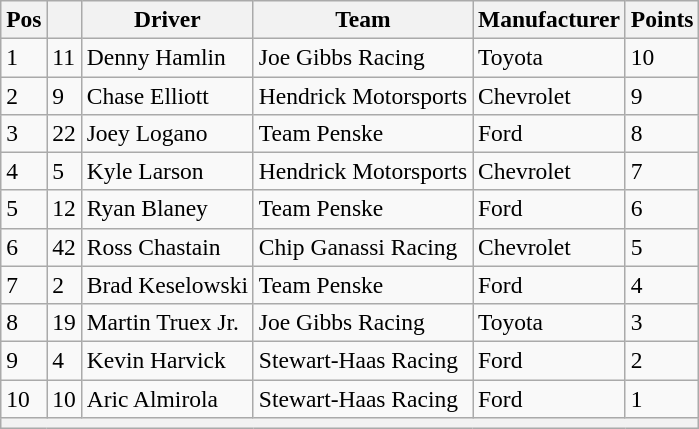<table class="wikitable" style="font-size:98%">
<tr>
<th>Pos</th>
<th></th>
<th>Driver</th>
<th>Team</th>
<th>Manufacturer</th>
<th>Points</th>
</tr>
<tr>
<td>1</td>
<td>11</td>
<td>Denny Hamlin</td>
<td>Joe Gibbs Racing</td>
<td>Toyota</td>
<td>10</td>
</tr>
<tr>
<td>2</td>
<td>9</td>
<td>Chase Elliott</td>
<td>Hendrick Motorsports</td>
<td>Chevrolet</td>
<td>9</td>
</tr>
<tr>
<td>3</td>
<td>22</td>
<td>Joey Logano</td>
<td>Team Penske</td>
<td>Ford</td>
<td>8</td>
</tr>
<tr>
<td>4</td>
<td>5</td>
<td>Kyle Larson</td>
<td>Hendrick Motorsports</td>
<td>Chevrolet</td>
<td>7</td>
</tr>
<tr>
<td>5</td>
<td>12</td>
<td>Ryan Blaney</td>
<td>Team Penske</td>
<td>Ford</td>
<td>6</td>
</tr>
<tr>
<td>6</td>
<td>42</td>
<td>Ross Chastain</td>
<td>Chip Ganassi Racing</td>
<td>Chevrolet</td>
<td>5</td>
</tr>
<tr>
<td>7</td>
<td>2</td>
<td>Brad Keselowski</td>
<td>Team Penske</td>
<td>Ford</td>
<td>4</td>
</tr>
<tr>
<td>8</td>
<td>19</td>
<td>Martin Truex Jr.</td>
<td>Joe Gibbs Racing</td>
<td>Toyota</td>
<td>3</td>
</tr>
<tr>
<td>9</td>
<td>4</td>
<td>Kevin Harvick</td>
<td>Stewart-Haas Racing</td>
<td>Ford</td>
<td>2</td>
</tr>
<tr>
<td>10</td>
<td>10</td>
<td>Aric Almirola</td>
<td>Stewart-Haas Racing</td>
<td>Ford</td>
<td>1</td>
</tr>
<tr>
<th colspan="6"></th>
</tr>
</table>
